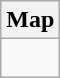<table class="wikitable">
<tr>
<th>Map</th>
</tr>
<tr>
<td align="center"><div><br> 





















</div></td>
</tr>
</table>
